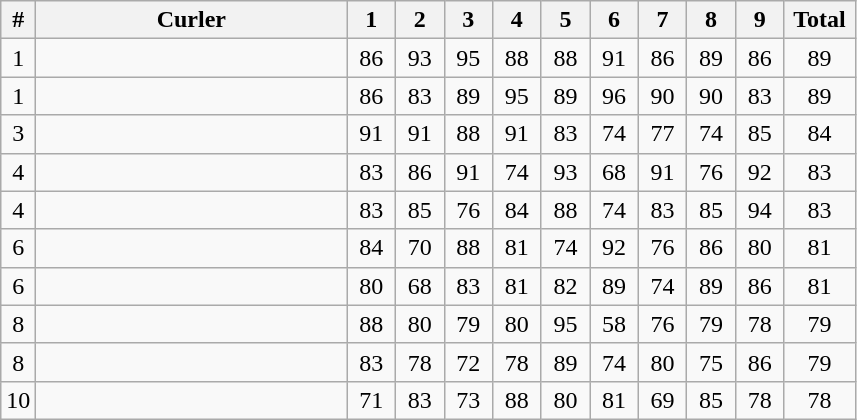<table class="wikitable sortable" style="text-align:center">
<tr>
<th>#</th>
<th width=200>Curler</th>
<th width=25>1</th>
<th width=25>2</th>
<th width=25>3</th>
<th width=25>4</th>
<th width=25>5</th>
<th width=25>6</th>
<th width=25>7</th>
<th width=25>8</th>
<th width=25>9</th>
<th width=40>Total</th>
</tr>
<tr>
<td>1</td>
<td align=left></td>
<td>86</td>
<td>93</td>
<td>95</td>
<td>88</td>
<td>88</td>
<td>91</td>
<td>86</td>
<td>89</td>
<td>86</td>
<td>89</td>
</tr>
<tr>
<td>1</td>
<td align=left></td>
<td>86</td>
<td>83</td>
<td>89</td>
<td>95</td>
<td>89</td>
<td>96</td>
<td>90</td>
<td>90</td>
<td>83</td>
<td>89</td>
</tr>
<tr>
<td>3</td>
<td align=left></td>
<td>91</td>
<td>91</td>
<td>88</td>
<td>91</td>
<td>83</td>
<td>74</td>
<td>77</td>
<td>74</td>
<td>85</td>
<td>84</td>
</tr>
<tr>
<td>4</td>
<td align=left></td>
<td>83</td>
<td>86</td>
<td>91</td>
<td>74</td>
<td>93</td>
<td>68</td>
<td>91</td>
<td>76</td>
<td>92</td>
<td>83</td>
</tr>
<tr>
<td>4</td>
<td align=left></td>
<td>83</td>
<td>85</td>
<td>76</td>
<td>84</td>
<td>88</td>
<td>74</td>
<td>83</td>
<td>85</td>
<td>94</td>
<td>83</td>
</tr>
<tr>
<td>6</td>
<td align=left></td>
<td>84</td>
<td>70</td>
<td>88</td>
<td>81</td>
<td>74</td>
<td>92</td>
<td>76</td>
<td>86</td>
<td>80</td>
<td>81</td>
</tr>
<tr>
<td>6</td>
<td align=left></td>
<td>80</td>
<td>68</td>
<td>83</td>
<td>81</td>
<td>82</td>
<td>89</td>
<td>74</td>
<td>89</td>
<td>86</td>
<td>81</td>
</tr>
<tr>
<td>8</td>
<td align=left></td>
<td>88</td>
<td>80</td>
<td>79</td>
<td>80</td>
<td>95</td>
<td>58</td>
<td>76</td>
<td>79</td>
<td>78</td>
<td>79</td>
</tr>
<tr>
<td>8</td>
<td align=left></td>
<td>83</td>
<td>78</td>
<td>72</td>
<td>78</td>
<td>89</td>
<td>74</td>
<td>80</td>
<td>75</td>
<td>86</td>
<td>79</td>
</tr>
<tr>
<td>10</td>
<td align=left></td>
<td>71</td>
<td>83</td>
<td>73</td>
<td>88</td>
<td>80</td>
<td>81</td>
<td>69</td>
<td>85</td>
<td>78</td>
<td>78</td>
</tr>
</table>
